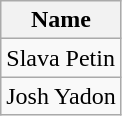<table class="wikitable">
<tr>
<th>Name</th>
</tr>
<tr>
<td> Slava Petin</td>
</tr>
<tr>
<td> Josh Yadon</td>
</tr>
</table>
